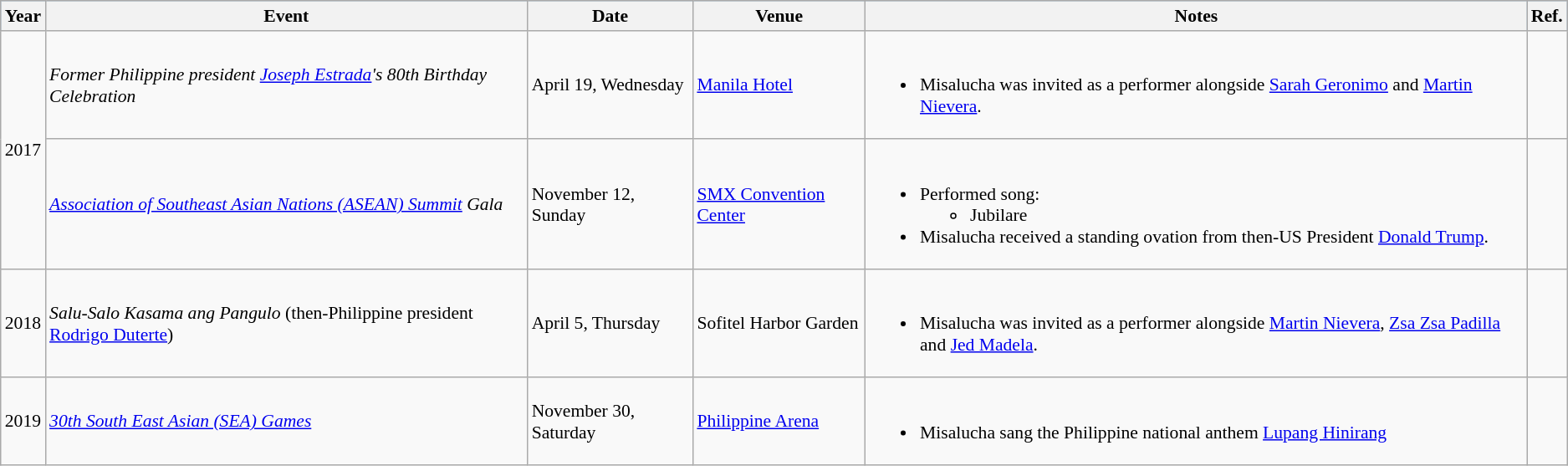<table class="wikitable sortable" style="font-size:90%;">
<tr style="background:#75b2dd; text-align:center;">
<th>Year</th>
<th>Event</th>
<th>Date</th>
<th>Venue</th>
<th>Notes</th>
<th>Ref.</th>
</tr>
<tr>
<td rowspan="2">2017</td>
<td><em>Former Philippine president <a href='#'>Joseph Estrada</a>'s 80th Birthday Celebration</em></td>
<td>April 19, Wednesday</td>
<td><a href='#'>Manila Hotel</a></td>
<td><br><ul><li>Misalucha was invited as a performer alongside <a href='#'>Sarah Geronimo</a> and <a href='#'>Martin Nievera</a>.</li></ul></td>
<td></td>
</tr>
<tr>
<td><em><a href='#'>Association of Southeast Asian Nations (ASEAN) Summit</a> Gala</em></td>
<td>November 12, Sunday</td>
<td><a href='#'>SMX Convention Center</a></td>
<td><br><ul><li>Performed song:<ul><li>Jubilare</li></ul></li><li>Misalucha received a standing ovation from then-US President <a href='#'>Donald Trump</a>.</li></ul></td>
<td></td>
</tr>
<tr>
<td>2018</td>
<td><em>Salu-Salo Kasama ang Pangulo</em> (then-Philippine president <a href='#'>Rodrigo Duterte</a>)</td>
<td>April 5, Thursday</td>
<td>Sofitel Harbor Garden</td>
<td><br><ul><li>Misalucha was invited as a performer alongside <a href='#'>Martin Nievera</a>, <a href='#'>Zsa Zsa Padilla</a> and <a href='#'>Jed Madela</a>.</li></ul></td>
<td></td>
</tr>
<tr>
<td>2019</td>
<td><em><a href='#'>30th South East Asian (SEA) Games</a></em></td>
<td>November 30, Saturday</td>
<td><a href='#'>Philippine Arena</a></td>
<td><br><ul><li>Misalucha sang the Philippine national anthem <a href='#'>Lupang Hinirang</a></li></ul></td>
<td></td>
</tr>
</table>
